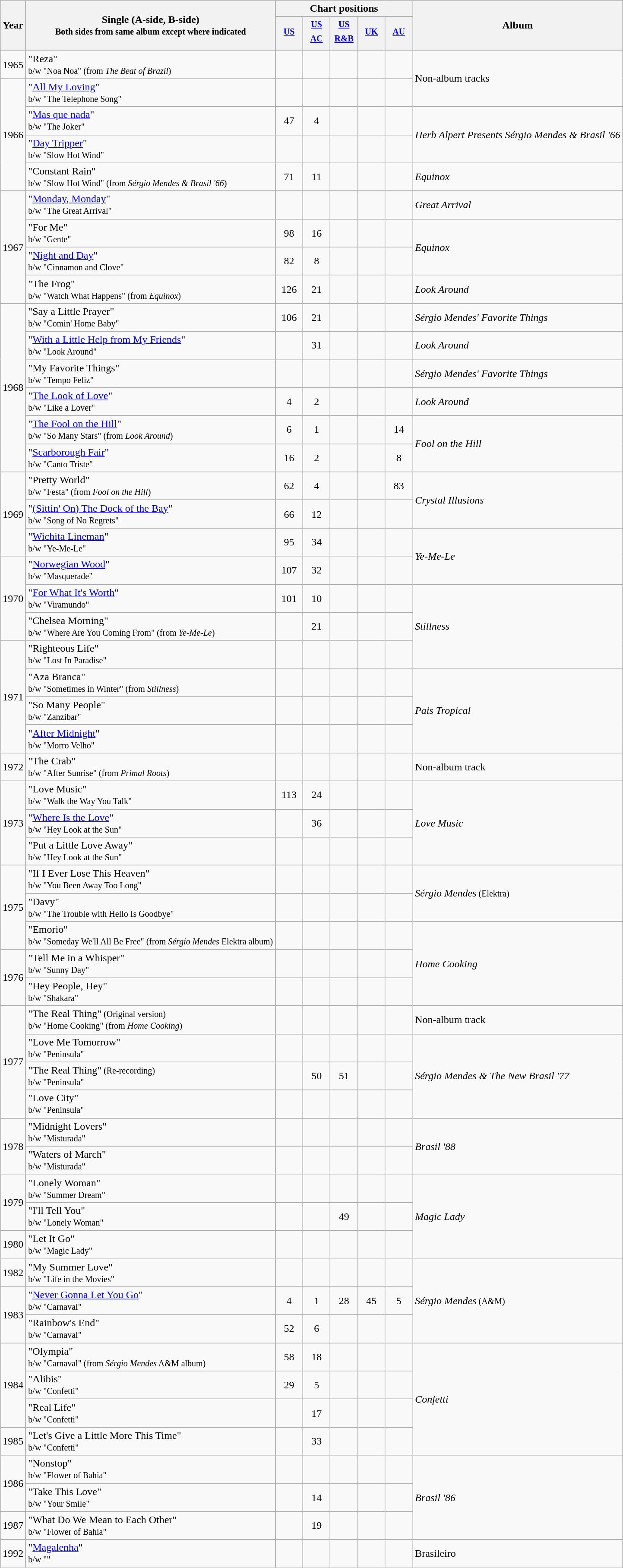<table class="wikitable sortable" style="text-align:center;">
<tr>
<th rowspan="2">Year</th>
<th rowspan="2">Single (A-side, B-side)<br><small>Both sides from same album except where indicated</small></th>
<th colspan="5">Chart positions</th>
<th rowspan="2">Album</th>
</tr>
<tr>
<th width="35"><sup><a href='#'>US</a></sup></th>
<th width="35"><sup><a href='#'>US<br>AC</a></sup></th>
<th width="35"><sup><a href='#'>US<br>R&B</a></sup></th>
<th width="35"><sup><a href='#'>UK</a></sup></th>
<th width="35"><sup><a href='#'>AU</a></sup></th>
</tr>
<tr>
<td>1965</td>
<td align="left">"Reza"<br><small>b/w "Noa Noa" (from <em>The Beat of Brazil</em>)</small></td>
<td></td>
<td></td>
<td></td>
<td></td>
<td></td>
<td align="left" rowspan="2">Non-album tracks</td>
</tr>
<tr>
<td rowspan="4">1966</td>
<td align="left">"<a href='#'>All My Loving</a>"<br><small>b/w "The Telephone Song"</small></td>
<td></td>
<td></td>
<td></td>
<td></td>
<td></td>
</tr>
<tr>
<td align="left">"<a href='#'>Mas que nada</a>"<br><small>b/w "The Joker"</small></td>
<td>47</td>
<td>4</td>
<td></td>
<td></td>
<td></td>
<td align="left" rowspan="2"><em>Herb Alpert Presents Sérgio Mendes & Brasil '66</em></td>
</tr>
<tr>
<td align="left">"<a href='#'>Day Tripper</a>"<br><small>b/w "Slow Hot Wind"</small></td>
<td></td>
<td></td>
<td></td>
<td></td>
<td></td>
</tr>
<tr>
<td align="left">"Constant Rain"<br><small>b/w "Slow Hot Wind" (from <em>Sérgio Mendes & Brasil '66</em>)</small></td>
<td>71</td>
<td>11</td>
<td></td>
<td></td>
<td></td>
<td align="left"><em>Equinox</em></td>
</tr>
<tr>
<td rowspan="4">1967</td>
<td align="left">"<a href='#'>Monday, Monday</a>"<br><small>b/w "The Great Arrival"</small></td>
<td></td>
<td></td>
<td></td>
<td></td>
<td></td>
<td align="left"><em>Great Arrival</em></td>
</tr>
<tr>
<td align="left">"For Me"<br><small>b/w "Gente"</small></td>
<td>98</td>
<td>16</td>
<td></td>
<td></td>
<td></td>
<td align="left" rowspan="2"><em>Equinox</em></td>
</tr>
<tr>
<td align="left">"<a href='#'>Night and Day</a>"<br><small>b/w "Cinnamon and Clove"</small></td>
<td>82</td>
<td>8</td>
<td></td>
<td></td>
<td></td>
</tr>
<tr>
<td align="left">"The Frog"<br><small>b/w "Watch What Happens" (from <em>Equinox</em>)</small></td>
<td>126</td>
<td>21</td>
<td></td>
<td></td>
<td></td>
<td align="left"><em>Look Around</em></td>
</tr>
<tr>
<td rowspan="6">1968</td>
<td align="left">"Say a Little Prayer"<br><small>b/w "Comin' Home Baby" </small></td>
<td>106</td>
<td>21</td>
<td></td>
<td></td>
<td></td>
<td align="left"><em>Sérgio Mendes' Favorite Things</em></td>
</tr>
<tr>
<td align="left">"<a href='#'>With a Little Help from My Friends</a>"<br><small>b/w "Look Around" </small></td>
<td></td>
<td>31</td>
<td></td>
<td></td>
<td></td>
<td align="left"><em>Look Around</em></td>
</tr>
<tr>
<td align="left">"My Favorite Things"<br><small>b/w "Tempo Feliz"</small></td>
<td></td>
<td></td>
<td></td>
<td></td>
<td></td>
<td align="left"><em>Sérgio Mendes' Favorite Things</em></td>
</tr>
<tr>
<td align="left">"<a href='#'>The Look of Love</a>"<br><small>b/w "Like a Lover"</small></td>
<td>4</td>
<td>2</td>
<td></td>
<td></td>
<td></td>
<td align="left"><em>Look Around</em></td>
</tr>
<tr>
<td align="left">"<a href='#'>The Fool on the Hill</a>"<br><small>b/w "So Many Stars" (from <em>Look Around</em>)</small></td>
<td>6</td>
<td>1</td>
<td></td>
<td></td>
<td>14</td>
<td align="left" rowspan="2"><em>Fool on the Hill</em></td>
</tr>
<tr>
<td align="left">"<a href='#'>Scarborough Fair</a>"<br><small>b/w "Canto Triste"</small></td>
<td>16</td>
<td>2</td>
<td></td>
<td></td>
<td>8</td>
</tr>
<tr>
<td rowspan="3">1969</td>
<td align="left">"Pretty World"<br><small>b/w "Festa" (from <em>Fool on the Hill</em>)</small></td>
<td>62</td>
<td>4</td>
<td></td>
<td></td>
<td>83</td>
<td align="left" rowspan="2"><em>Crystal Illusions</em></td>
</tr>
<tr>
<td align="left">"<a href='#'>(Sittin' On) The Dock of the Bay</a>"<br><small>b/w "Song of No Regrets" </small></td>
<td>66</td>
<td>12</td>
<td></td>
<td></td>
<td></td>
</tr>
<tr>
<td align="left">"<a href='#'>Wichita Lineman</a>"<br><small>b/w "Ye-Me-Le"</small></td>
<td>95</td>
<td>34</td>
<td></td>
<td></td>
<td></td>
<td align="left" rowspan="2"><em>Ye-Me-Le</em></td>
</tr>
<tr>
<td rowspan="3">1970</td>
<td align="left">"<a href='#'>Norwegian Wood</a>"<br><small>b/w "Masquerade"</small></td>
<td>107</td>
<td>32</td>
<td></td>
<td></td>
<td></td>
</tr>
<tr>
<td align="left">"<a href='#'>For What It's Worth</a>"<br><small>b/w "Viramundo"</small></td>
<td>101</td>
<td>10</td>
<td></td>
<td></td>
<td></td>
<td align="left" rowspan="3"><em>Stillness</em></td>
</tr>
<tr>
<td align="left">"Chelsea Morning"<br><small>b/w "Where Are You Coming From" (from <em>Ye-Me-Le</em>)</small></td>
<td></td>
<td>21</td>
<td></td>
<td></td>
<td></td>
</tr>
<tr>
<td rowspan="4">1971</td>
<td align="left">"Righteous Life"<br><small>b/w "Lost In Paradise"</small></td>
<td></td>
<td></td>
<td></td>
<td></td>
<td></td>
</tr>
<tr>
<td align="left">"Aza Branca"<br><small>b/w "Sometimes in Winter" (from <em>Stillness</em>)</small></td>
<td></td>
<td></td>
<td></td>
<td></td>
<td></td>
<td align="left" rowspan="3"><em>Pais Tropical</em></td>
</tr>
<tr>
<td align="left">"So Many People"<br><small>b/w "Zanzibar"</small></td>
<td></td>
<td></td>
<td></td>
<td></td>
<td></td>
</tr>
<tr>
<td align="left">"<a href='#'>After Midnight</a>"<br><small>b/w "Morro Velho"</small></td>
<td></td>
<td></td>
<td></td>
<td></td>
<td></td>
</tr>
<tr>
<td>1972</td>
<td align="left">"The Crab"<br><small>b/w "After Sunrise" (from <em>Primal Roots</em>)</small></td>
<td></td>
<td></td>
<td></td>
<td></td>
<td></td>
<td align="left">Non-album track</td>
</tr>
<tr>
<td rowspan="3">1973</td>
<td align="left">"Love Music" <br><small>b/w "Walk the Way You Talk"</small></td>
<td>113</td>
<td>24</td>
<td></td>
<td></td>
<td></td>
<td align="left" rowspan="3"><em>Love Music</em></td>
</tr>
<tr>
<td align="left">"<a href='#'>Where Is the Love</a>"<br><small>b/w "Hey Look at the Sun" </small></td>
<td></td>
<td>36</td>
<td></td>
<td></td>
<td></td>
</tr>
<tr>
<td align="left">"Put a Little Love Away"<br><small>b/w "Hey Look at the Sun"</small></td>
<td></td>
<td></td>
<td></td>
<td></td>
<td></td>
</tr>
<tr>
<td rowspan="3">1975</td>
<td align="left">"If I Ever Lose This Heaven"<br><small>b/w "You Been Away Too Long"</small></td>
<td></td>
<td></td>
<td></td>
<td></td>
<td></td>
<td align="left" rowspan="2"><em>Sérgio Mendes</em><small> (Elektra)</small></td>
</tr>
<tr>
<td align="left">"Davy"<br><small>b/w "The Trouble with Hello Is Goodbye"</small></td>
<td></td>
<td></td>
<td></td>
<td></td>
<td></td>
</tr>
<tr>
<td align="left">"Emorio"<br><small>b/w "Someday We'll All Be Free" (from <em>Sérgio Mendes</em> Elektra album)</small></td>
<td></td>
<td></td>
<td></td>
<td></td>
<td></td>
<td align="left" rowspan="3"><em>Home Cooking</em></td>
</tr>
<tr>
<td rowspan="2">1976</td>
<td align="left">"Tell Me in a Whisper"<br><small>b/w "Sunny Day"</small></td>
<td></td>
<td></td>
<td></td>
<td></td>
<td></td>
</tr>
<tr>
<td align="left">"Hey People, Hey"<br><small>b/w "Shakara"</small></td>
<td></td>
<td></td>
<td></td>
<td></td>
<td></td>
</tr>
<tr>
<td rowspan="4">1977</td>
<td align="left">"The Real Thing"<small> (Original version)</small><br><small>b/w "Home Cooking" (from <em>Home Cooking</em>)</small></td>
<td></td>
<td></td>
<td></td>
<td></td>
<td></td>
<td align="left">Non-album track</td>
</tr>
<tr>
<td align="left">"Love Me Tomorrow"<br><small>b/w "Peninsula"</small></td>
<td></td>
<td></td>
<td></td>
<td></td>
<td></td>
<td align="left" rowspan="3"><em>Sérgio Mendes & The New Brasil '77</em></td>
</tr>
<tr>
<td align="left">"The Real Thing"<small> (Re-recording)</small><br><small>b/w "Peninsula"</small></td>
<td></td>
<td>50</td>
<td>51</td>
<td></td>
<td></td>
</tr>
<tr>
<td align="left">"Love City"<br><small>b/w "Peninsula"</small></td>
<td></td>
<td></td>
<td></td>
<td></td>
<td></td>
</tr>
<tr>
<td rowspan="2">1978</td>
<td align="left">"Midnight Lovers"<br><small>b/w "Misturada"</small></td>
<td></td>
<td></td>
<td></td>
<td></td>
<td></td>
<td align="left" rowspan="2"><em>Brasil '88</em></td>
</tr>
<tr>
<td align="left">"Waters of March"<br><small>b/w "Misturada"</small></td>
<td></td>
<td></td>
<td></td>
<td></td>
<td></td>
</tr>
<tr>
<td rowspan="2">1979</td>
<td align="left">"Lonely Woman"<br><small>b/w "Summer Dream" </small></td>
<td></td>
<td></td>
<td></td>
<td></td>
<td></td>
<td align="left" rowspan="3"><em>Magic Lady</em></td>
</tr>
<tr>
<td align="left">"I'll Tell You"<br><small>b/w "Lonely Woman" </small></td>
<td></td>
<td></td>
<td>49</td>
<td></td>
<td></td>
</tr>
<tr>
<td>1980</td>
<td align="left">"Let It Go"<br><small>b/w "Magic Lady" </small></td>
<td></td>
<td></td>
<td></td>
<td></td>
<td></td>
</tr>
<tr>
<td>1982</td>
<td align="left">"My Summer Love"<br><small>b/w "Life in the Movies" </small></td>
<td></td>
<td></td>
<td></td>
<td></td>
<td></td>
<td align="left" rowspan="3"><em>Sérgio Mendes</em><small> (A&M)</small></td>
</tr>
<tr>
<td rowspan="2">1983</td>
<td align="left">"<a href='#'>Never Gonna Let You Go</a>"<br><small>b/w "Carnaval"</small></td>
<td>4</td>
<td>1</td>
<td>28</td>
<td>45</td>
<td>5</td>
</tr>
<tr>
<td align="left">"Rainbow's End"<br><small>b/w "Carnaval" </small></td>
<td>52</td>
<td>6</td>
<td></td>
<td></td>
<td></td>
</tr>
<tr>
<td rowspan="3">1984</td>
<td align="left">"Olympia"<br><small>b/w "Carnaval" (from <em>Sérgio Mendes</em> A&M album)</small></td>
<td>58</td>
<td>18</td>
<td></td>
<td></td>
<td></td>
<td align="left" rowspan="4"><em>Confetti</em></td>
</tr>
<tr>
<td align="left">"Alibis"<br><small>b/w "Confetti" </small></td>
<td>29</td>
<td>5</td>
<td></td>
<td></td>
<td></td>
</tr>
<tr>
<td align="left">"Real Life"<br><small>b/w "Confetti"</small></td>
<td></td>
<td>17</td>
<td></td>
<td></td>
<td></td>
</tr>
<tr>
<td>1985</td>
<td align="left">"Let's Give a Little More This Time"<br><small>b/w "Confetti"</small></td>
<td></td>
<td>33</td>
<td></td>
<td></td>
<td></td>
</tr>
<tr>
<td rowspan="2">1986</td>
<td align="left">"Nonstop"<br><small>b/w "Flower of Bahia" </small></td>
<td></td>
<td></td>
<td></td>
<td></td>
<td></td>
<td align="left" rowspan="3"><em>Brasil '86</em></td>
</tr>
<tr>
<td align="left">"Take This Love"<br><small>b/w "Your Smile"</small></td>
<td></td>
<td>14</td>
<td></td>
<td></td>
<td></td>
</tr>
<tr>
<td>1987</td>
<td align="left">"What Do We Mean to Each Other"<br><small>b/w "Flower of Bahia"</small></td>
<td></td>
<td>19</td>
<td></td>
<td></td>
<td></td>
</tr>
<tr>
</tr>
<tr>
<td>1992</td>
<td align="left">"<a href='#'>Magalenha</a>"<br><small>b/w ""</small></td>
<td></td>
<td></td>
<td></td>
<td></td>
<td></td>
<td align="left">Brasileiro</td>
</tr>
<tr>
</tr>
</table>
